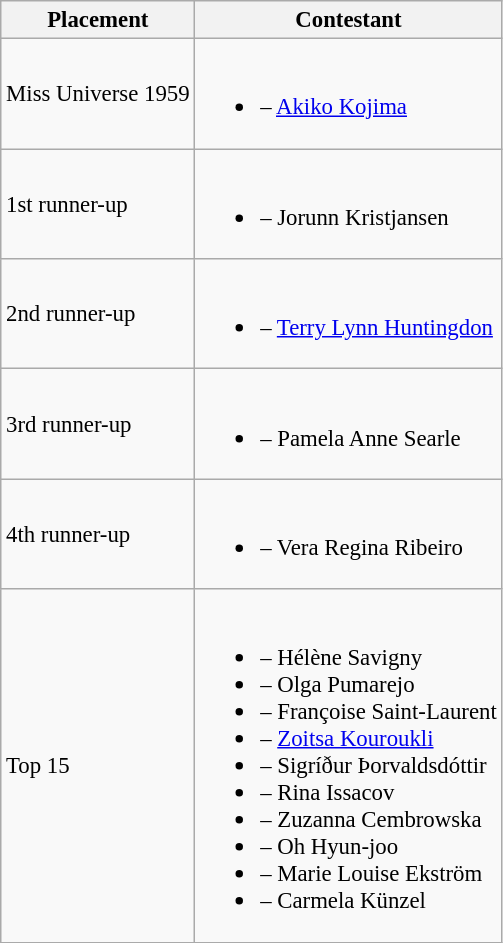<table class="wikitable sortable" style="font-size:95%;">
<tr>
<th>Placement</th>
<th>Contestant</th>
</tr>
<tr>
<td>Miss Universe 1959</td>
<td><br><ul><li> – <a href='#'>Akiko Kojima</a></li></ul></td>
</tr>
<tr>
<td>1st runner-up</td>
<td><br><ul><li> – Jorunn Kristjansen<strong></strong></li></ul></td>
</tr>
<tr>
<td>2nd runner-up</td>
<td><br><ul><li> – <a href='#'>Terry Lynn Huntingdon</a><strong></strong></li></ul></td>
</tr>
<tr>
<td>3rd runner-up</td>
<td><br><ul><li> – Pamela Anne Searle<strong></strong></li></ul></td>
</tr>
<tr>
<td>4th runner-up</td>
<td><br><ul><li> – Vera Regina Ribeiro<strong></strong></li></ul></td>
</tr>
<tr>
<td>Top 15</td>
<td><br><ul><li> – Hélène Savigny<strong></strong></li><li> – Olga Pumarejo<strong></strong></li><li> – Françoise Saint-Laurent<strong></strong></li><li> – <a href='#'>Zoitsa Kouroukli</a><strong></strong></li><li> – Sigríður Þorvaldsdóttir<strong></strong></li><li> – Rina Issacov<strong></strong></li><li> – Zuzanna Cembrowska<strong></strong></li><li> – Oh Hyun-joo<strong></strong></li><li> – Marie Louise Ekström<strong></strong></li><li> – Carmela Künzel<strong></strong></li></ul></td>
</tr>
</table>
